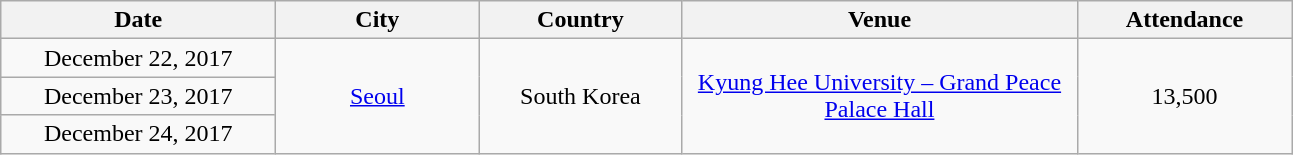<table class="wikitable" style="text-align:center;">
<tr>
<th scope="col" style="width:11em;">Date</th>
<th scope="col" style="width:8em;">City</th>
<th scope="col" style="width:8em;">Country</th>
<th scope="col" style="width:16em;">Venue</th>
<th scope="col" style="width:8.5em;">Attendance</th>
</tr>
<tr>
<td>December 22, 2017</td>
<td rowspan="3"><a href='#'>Seoul</a></td>
<td rowspan="3">South Korea</td>
<td rowspan="3"><a href='#'>Kyung Hee University – Grand Peace Palace Hall</a></td>
<td rowspan="3">13,500</td>
</tr>
<tr>
<td>December 23, 2017</td>
</tr>
<tr>
<td>December 24, 2017</td>
</tr>
</table>
